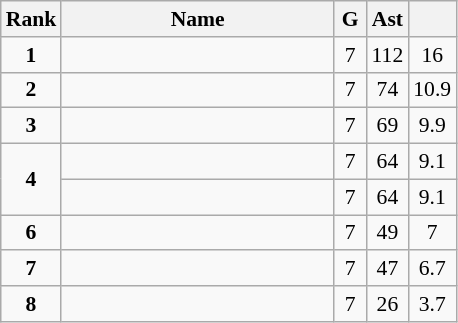<table class="wikitable" style="text-align:center; font-size:90%;">
<tr>
<th width=10px>Rank</th>
<th width=175px>Name</th>
<th width=15px>G</th>
<th width=10px>Ast</th>
<th width=10px></th>
</tr>
<tr>
<td><strong>1</strong></td>
<td align=left><strong></strong></td>
<td>7</td>
<td>112</td>
<td>16</td>
</tr>
<tr>
<td><strong>2</strong></td>
<td align=left></td>
<td>7</td>
<td>74</td>
<td>10.9</td>
</tr>
<tr>
<td><strong>3</strong></td>
<td align=left></td>
<td>7</td>
<td>69</td>
<td>9.9</td>
</tr>
<tr>
<td rowspan=2><strong>4</strong></td>
<td align=left></td>
<td>7</td>
<td>64</td>
<td>9.1</td>
</tr>
<tr>
<td align=left></td>
<td>7</td>
<td>64</td>
<td>9.1</td>
</tr>
<tr>
<td><strong>6</strong></td>
<td align=left></td>
<td>7</td>
<td>49</td>
<td>7</td>
</tr>
<tr>
<td><strong>7</strong></td>
<td align=left></td>
<td>7</td>
<td>47</td>
<td>6.7</td>
</tr>
<tr>
<td><strong>8</strong></td>
<td align=left></td>
<td>7</td>
<td>26</td>
<td>3.7</td>
</tr>
</table>
